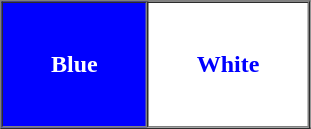<table border="1" cellspacing="0">
<tr>
<td style="background:Blue;color:White;padding:2em"><strong>Blue</strong></td>
<td style="background:White;color:Blue;padding:2em"><strong>White</strong></td>
</tr>
</table>
